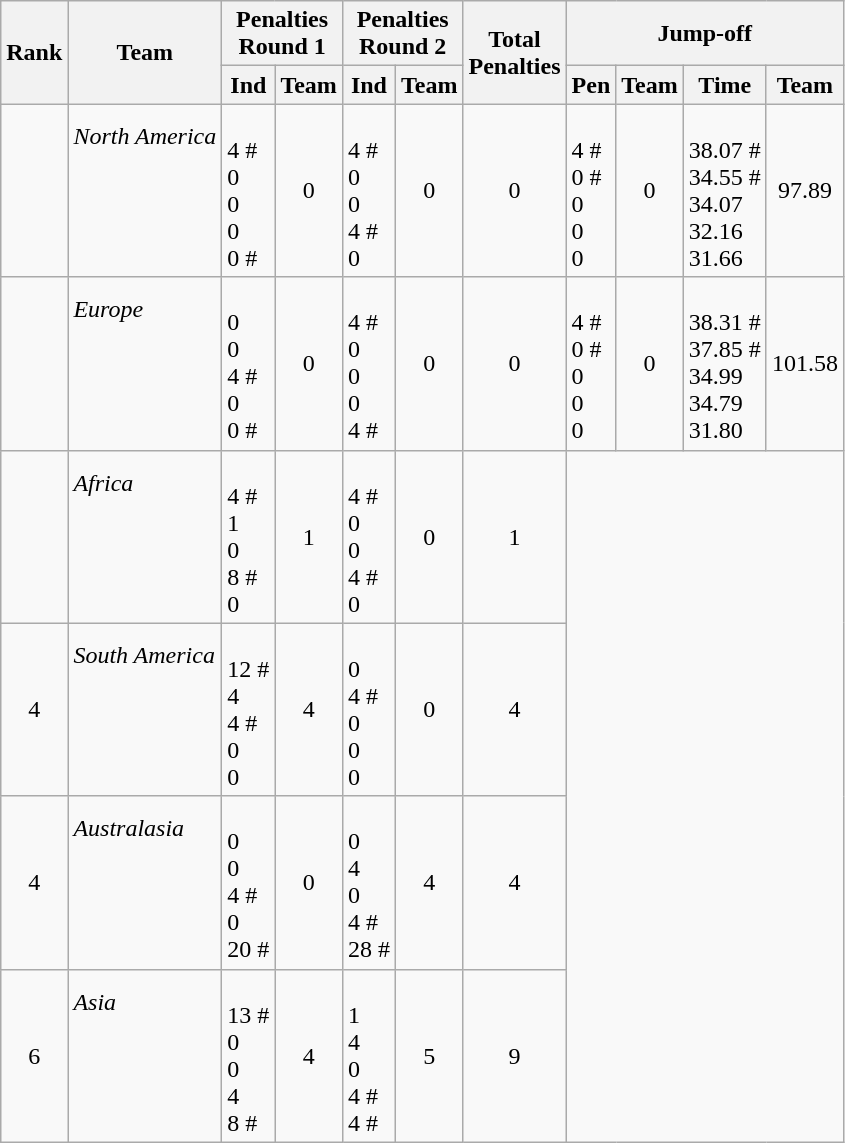<table class="wikitable" style="text-align:center">
<tr>
<th rowspan="2">Rank</th>
<th rowspan="2">Team</th>
<th colspan="2" class="unsortable">Penalties <br> Round 1</th>
<th colspan="2" class="unsortable">Penalties <br> Round 2</th>
<th rowspan="2">Total <br> Penalties</th>
<th colspan="4" class="unsortable">Jump-off</th>
</tr>
<tr>
<th>Ind</th>
<th>Team</th>
<th>Ind</th>
<th>Team</th>
<th>Pen</th>
<th>Team</th>
<th>Time</th>
<th>Team</th>
</tr>
<tr>
<td></td>
<td align=left><em>North America</em><br> <br><br><br><br></td>
<td align=left><br>4 #<br>0<br>0<br>0<br>0 #</td>
<td>0</td>
<td align=left><br>4 #<br>0<br>0<br>4 #<br>0</td>
<td>0</td>
<td>0</td>
<td align=left><br>4 #<br>0 #<br>0<br>0<br>0</td>
<td>0</td>
<td align=left><br>38.07 #<br>34.55 #<br>34.07<br>32.16<br>31.66</td>
<td>97.89</td>
</tr>
<tr>
<td></td>
<td align=left><em>Europe</em><br> <br><br><br><br></td>
<td align=left><br>0<br>0<br>4 #<br>0<br>0 #</td>
<td>0</td>
<td align=left><br>4 #<br>0<br>0<br>0<br>4 #</td>
<td>0</td>
<td>0</td>
<td align=left><br>4 #<br>0 #<br>0<br>0<br>0</td>
<td>0</td>
<td align=left><br>38.31 #<br>37.85 #<br>34.99<br>34.79<br>31.80</td>
<td>101.58</td>
</tr>
<tr>
<td></td>
<td align=left><em>Africa</em><br> <br><br><br><br></td>
<td align=left><br>4 #<br>1<br>0<br>8 #<br>0</td>
<td>1</td>
<td align=left><br>4 #<br>0<br>0<br>4 #<br>0</td>
<td>0</td>
<td>1</td>
</tr>
<tr>
<td>4</td>
<td align=left><em>South America</em><br> <br><br><br><br></td>
<td align=left><br>12 #<br>4<br>4 #<br>0<br>0</td>
<td>4</td>
<td align=left><br>0<br>4 #<br>0<br>0<br>0</td>
<td>0</td>
<td>4</td>
</tr>
<tr>
<td>4</td>
<td align=left><em>Australasia</em><br> <br><br><br><br></td>
<td align=left><br>0<br>0<br>4 #<br>0<br>20 #</td>
<td>0</td>
<td align=left><br>0<br>4 <br>0<br>4 #<br>28 #</td>
<td>4</td>
<td>4</td>
</tr>
<tr>
<td>6</td>
<td align=left><em>Asia</em><br> <br><br><br><br></td>
<td align=left><br>13 #<br>0<br>0<br>4<br>8 #</td>
<td>4</td>
<td align=left><br>1<br>4 <br>0<br>4 #<br>4 #</td>
<td>5</td>
<td>9</td>
</tr>
</table>
